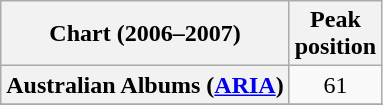<table class="wikitable sortable plainrowheaders">
<tr>
<th>Chart (2006–2007)</th>
<th>Peak<br>position</th>
</tr>
<tr>
<th scope="row">Australian Albums (<a href='#'>ARIA</a>)</th>
<td align="center">61</td>
</tr>
<tr>
</tr>
<tr>
</tr>
<tr>
</tr>
<tr>
</tr>
<tr>
</tr>
</table>
